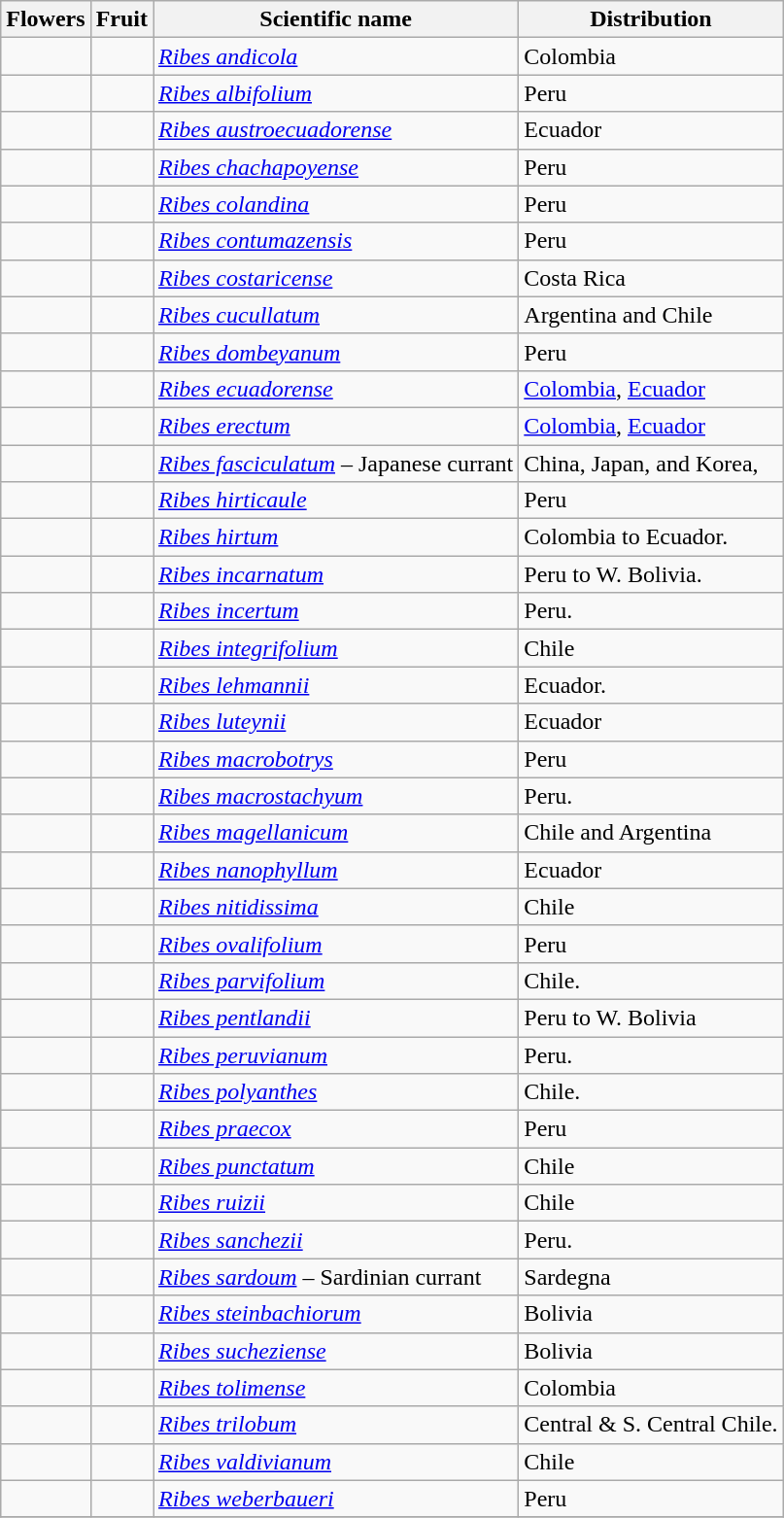<table class="wikitable">
<tr>
<th>Flowers</th>
<th>Fruit</th>
<th>Scientific name</th>
<th>Distribution</th>
</tr>
<tr>
<td></td>
<td></td>
<td><em><a href='#'>Ribes andicola</a></em> </td>
<td>Colombia</td>
</tr>
<tr>
<td></td>
<td></td>
<td><em><a href='#'>Ribes albifolium</a></em> </td>
<td>Peru</td>
</tr>
<tr>
<td></td>
<td></td>
<td><em><a href='#'>Ribes austroecuadorense</a></em> </td>
<td>Ecuador</td>
</tr>
<tr>
<td></td>
<td></td>
<td><em><a href='#'>Ribes chachapoyense</a></em> </td>
<td>Peru</td>
</tr>
<tr>
<td></td>
<td></td>
<td><em><a href='#'>Ribes colandina</a></em> </td>
<td>Peru</td>
</tr>
<tr>
<td></td>
<td></td>
<td><em><a href='#'>Ribes contumazensis</a></em> </td>
<td>Peru</td>
</tr>
<tr>
<td></td>
<td></td>
<td><em><a href='#'>Ribes costaricense</a></em> </td>
<td>Costa Rica</td>
</tr>
<tr>
<td></td>
<td></td>
<td><em><a href='#'>Ribes cucullatum</a></em> </td>
<td>Argentina and Chile</td>
</tr>
<tr>
<td></td>
<td></td>
<td><em><a href='#'>Ribes dombeyanum </a></em> </td>
<td>Peru</td>
</tr>
<tr>
<td></td>
<td></td>
<td><em><a href='#'>Ribes ecuadorense</a></em> </td>
<td><a href='#'>Colombia</a>, <a href='#'>Ecuador</a></td>
</tr>
<tr>
<td></td>
<td></td>
<td><em><a href='#'>Ribes erectum</a></em> </td>
<td><a href='#'>Colombia</a>, <a href='#'>Ecuador</a></td>
</tr>
<tr>
<td></td>
<td></td>
<td><em><a href='#'>Ribes fasciculatum</a></em>  – Japanese currant</td>
<td>China, Japan, and Korea,</td>
</tr>
<tr>
<td></td>
<td></td>
<td><em><a href='#'>Ribes hirticaule</a></em> </td>
<td>Peru</td>
</tr>
<tr>
<td></td>
<td></td>
<td><em><a href='#'>Ribes hirtum</a></em> </td>
<td>Colombia to Ecuador.</td>
</tr>
<tr>
<td></td>
<td></td>
<td><em><a href='#'>Ribes incarnatum</a></em> </td>
<td>Peru to W. Bolivia.</td>
</tr>
<tr>
<td></td>
<td></td>
<td><em><a href='#'>Ribes incertum</a></em> </td>
<td>Peru.</td>
</tr>
<tr>
<td></td>
<td></td>
<td><em><a href='#'>Ribes integrifolium</a></em> </td>
<td>Chile</td>
</tr>
<tr>
<td></td>
<td></td>
<td><em><a href='#'>Ribes lehmannii</a></em> </td>
<td>Ecuador.</td>
</tr>
<tr>
<td></td>
<td></td>
<td><em><a href='#'>Ribes luteynii</a></em> </td>
<td>Ecuador</td>
</tr>
<tr>
<td></td>
<td></td>
<td><em><a href='#'>Ribes macrobotrys</a></em> </td>
<td>Peru</td>
</tr>
<tr>
<td></td>
<td></td>
<td><em><a href='#'>Ribes macrostachyum</a></em> </td>
<td>Peru.</td>
</tr>
<tr>
<td></td>
<td></td>
<td><em><a href='#'>Ribes magellanicum</a></em> </td>
<td>Chile and Argentina</td>
</tr>
<tr>
<td></td>
<td></td>
<td><em><a href='#'>Ribes nanophyllum</a></em> </td>
<td>Ecuador</td>
</tr>
<tr>
<td></td>
<td></td>
<td><em><a href='#'>Ribes nitidissima</a></em> </td>
<td>Chile</td>
</tr>
<tr>
<td></td>
<td></td>
<td><em><a href='#'>Ribes ovalifolium</a></em> </td>
<td>Peru</td>
</tr>
<tr>
<td></td>
<td></td>
<td><em><a href='#'>Ribes parvifolium</a></em> </td>
<td>Chile.</td>
</tr>
<tr>
<td></td>
<td></td>
<td><em><a href='#'>Ribes pentlandii</a></em> </td>
<td>Peru to W. Bolivia</td>
</tr>
<tr>
<td></td>
<td></td>
<td><em><a href='#'>Ribes peruvianum</a></em> </td>
<td>Peru.</td>
</tr>
<tr>
<td></td>
<td></td>
<td><em><a href='#'>Ribes polyanthes</a></em> </td>
<td>Chile.</td>
</tr>
<tr>
<td></td>
<td></td>
<td><em><a href='#'>Ribes praecox</a></em> </td>
<td>Peru</td>
</tr>
<tr>
<td></td>
<td></td>
<td><em><a href='#'>Ribes punctatum</a></em> </td>
<td>Chile</td>
</tr>
<tr>
<td></td>
<td></td>
<td><em><a href='#'>Ribes ruizii</a></em> </td>
<td>Chile</td>
</tr>
<tr>
<td></td>
<td></td>
<td><em><a href='#'>Ribes sanchezii</a></em> </td>
<td>Peru.</td>
</tr>
<tr>
<td></td>
<td></td>
<td><em><a href='#'>Ribes sardoum</a></em>  – Sardinian currant</td>
<td>Sardegna</td>
</tr>
<tr>
<td></td>
<td></td>
<td><em><a href='#'>Ribes steinbachiorum</a></em> </td>
<td>Bolivia</td>
</tr>
<tr>
<td></td>
<td></td>
<td><em><a href='#'>Ribes sucheziense</a></em> </td>
<td>Bolivia</td>
</tr>
<tr>
<td></td>
<td></td>
<td><em><a href='#'>Ribes tolimense</a></em> </td>
<td>Colombia</td>
</tr>
<tr>
<td></td>
<td></td>
<td><em><a href='#'>Ribes trilobum</a></em> </td>
<td>Central & S. Central Chile.</td>
</tr>
<tr>
<td></td>
<td></td>
<td><em><a href='#'>Ribes valdivianum</a></em> </td>
<td>Chile</td>
</tr>
<tr>
<td></td>
<td></td>
<td><em><a href='#'>Ribes weberbaueri</a></em> </td>
<td>Peru</td>
</tr>
<tr>
</tr>
</table>
